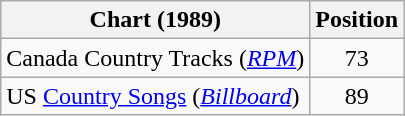<table class="wikitable sortable">
<tr>
<th scope="col">Chart (1989)</th>
<th scope="col">Position</th>
</tr>
<tr>
<td>Canada Country Tracks (<em><a href='#'>RPM</a></em>)</td>
<td align="center">73</td>
</tr>
<tr>
<td>US <a href='#'>Country Songs</a> (<em><a href='#'>Billboard</a></em>)</td>
<td align="center">89</td>
</tr>
</table>
